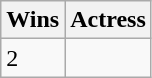<table class="wikitable">
<tr>
<th>Wins</th>
<th>Actress</th>
</tr>
<tr>
<td>2</td>
<td></td>
</tr>
</table>
